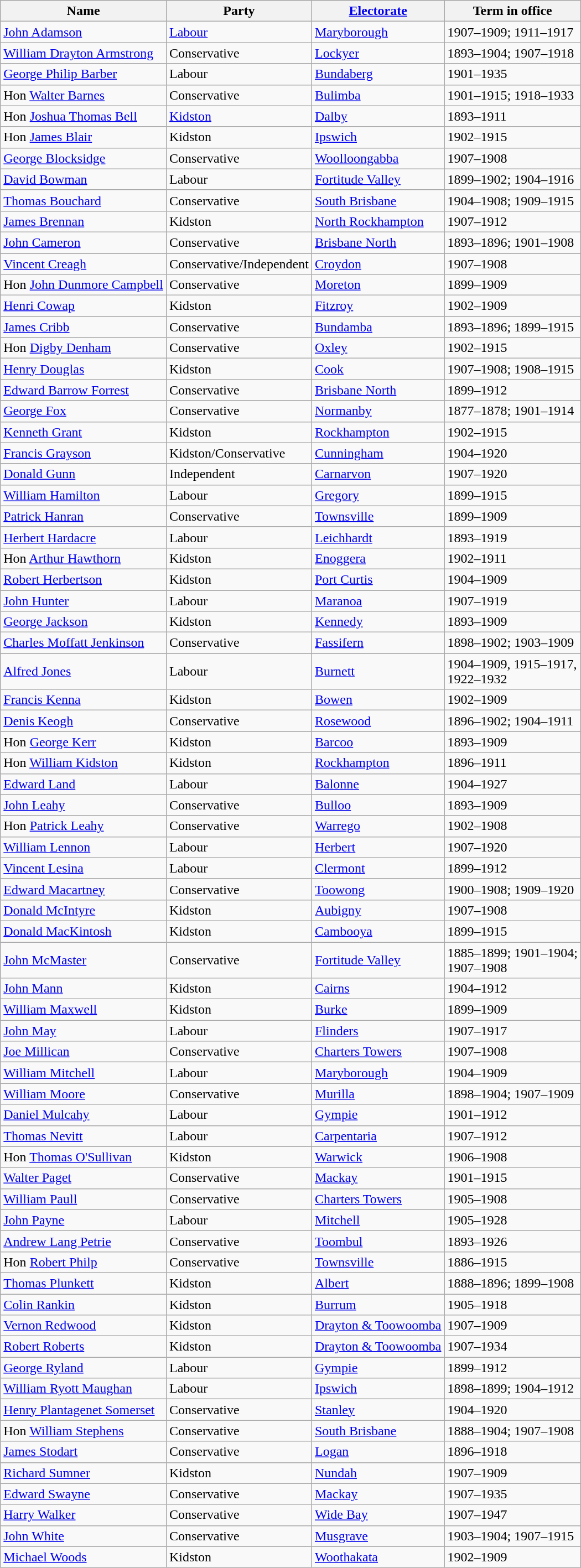<table class="wikitable sortable">
<tr>
<th>Name</th>
<th>Party</th>
<th><a href='#'>Electorate</a></th>
<th>Term in office</th>
</tr>
<tr>
<td><a href='#'>John Adamson</a></td>
<td><a href='#'>Labour</a></td>
<td><a href='#'>Maryborough</a></td>
<td>1907–1909; 1911–1917</td>
</tr>
<tr>
<td><a href='#'>William Drayton Armstrong</a></td>
<td>Conservative</td>
<td><a href='#'>Lockyer</a></td>
<td>1893–1904; 1907–1918</td>
</tr>
<tr>
<td><a href='#'>George Philip Barber</a></td>
<td>Labour</td>
<td><a href='#'>Bundaberg</a></td>
<td>1901–1935</td>
</tr>
<tr>
<td>Hon <a href='#'>Walter Barnes</a></td>
<td>Conservative</td>
<td><a href='#'>Bulimba</a></td>
<td>1901–1915; 1918–1933</td>
</tr>
<tr>
<td>Hon <a href='#'>Joshua Thomas Bell</a></td>
<td><a href='#'>Kidston</a></td>
<td><a href='#'>Dalby</a></td>
<td>1893–1911</td>
</tr>
<tr>
<td>Hon <a href='#'>James Blair</a></td>
<td>Kidston</td>
<td><a href='#'>Ipswich</a></td>
<td>1902–1915</td>
</tr>
<tr>
<td><a href='#'>George Blocksidge</a></td>
<td>Conservative</td>
<td><a href='#'>Woolloongabba</a></td>
<td>1907–1908</td>
</tr>
<tr>
<td><a href='#'>David Bowman</a></td>
<td>Labour</td>
<td><a href='#'>Fortitude Valley</a></td>
<td>1899–1902; 1904–1916</td>
</tr>
<tr>
<td><a href='#'>Thomas Bouchard</a></td>
<td>Conservative</td>
<td><a href='#'>South Brisbane</a></td>
<td>1904–1908; 1909–1915</td>
</tr>
<tr>
<td><a href='#'>James Brennan</a></td>
<td>Kidston</td>
<td><a href='#'>North Rockhampton</a></td>
<td>1907–1912</td>
</tr>
<tr>
<td><a href='#'>John Cameron</a></td>
<td>Conservative</td>
<td><a href='#'>Brisbane North</a></td>
<td>1893–1896; 1901–1908</td>
</tr>
<tr>
<td><a href='#'>Vincent Creagh</a></td>
<td>Conservative/Independent</td>
<td><a href='#'>Croydon</a></td>
<td>1907–1908</td>
</tr>
<tr>
<td>Hon <a href='#'>John Dunmore Campbell</a></td>
<td>Conservative</td>
<td><a href='#'>Moreton</a></td>
<td>1899–1909</td>
</tr>
<tr>
<td><a href='#'>Henri Cowap</a></td>
<td>Kidston</td>
<td><a href='#'>Fitzroy</a></td>
<td>1902–1909</td>
</tr>
<tr>
<td><a href='#'>James Cribb</a></td>
<td>Conservative</td>
<td><a href='#'>Bundamba</a></td>
<td>1893–1896; 1899–1915</td>
</tr>
<tr>
<td>Hon <a href='#'>Digby Denham</a></td>
<td>Conservative</td>
<td><a href='#'>Oxley</a></td>
<td>1902–1915</td>
</tr>
<tr>
<td><a href='#'>Henry Douglas</a></td>
<td>Kidston</td>
<td><a href='#'>Cook</a></td>
<td>1907–1908; 1908–1915</td>
</tr>
<tr>
<td><a href='#'>Edward Barrow Forrest</a></td>
<td>Conservative</td>
<td><a href='#'>Brisbane North</a></td>
<td>1899–1912</td>
</tr>
<tr>
<td><a href='#'>George Fox</a></td>
<td>Conservative</td>
<td><a href='#'>Normanby</a></td>
<td>1877–1878; 1901–1914</td>
</tr>
<tr>
<td><a href='#'>Kenneth Grant</a></td>
<td>Kidston</td>
<td><a href='#'>Rockhampton</a></td>
<td>1902–1915</td>
</tr>
<tr>
<td><a href='#'>Francis Grayson</a></td>
<td>Kidston/Conservative</td>
<td><a href='#'>Cunningham</a></td>
<td>1904–1920</td>
</tr>
<tr>
<td><a href='#'>Donald Gunn</a></td>
<td>Independent</td>
<td><a href='#'>Carnarvon</a></td>
<td>1907–1920</td>
</tr>
<tr>
<td><a href='#'>William Hamilton</a></td>
<td>Labour</td>
<td><a href='#'>Gregory</a></td>
<td>1899–1915</td>
</tr>
<tr>
<td><a href='#'>Patrick Hanran</a></td>
<td>Conservative</td>
<td><a href='#'>Townsville</a></td>
<td>1899–1909</td>
</tr>
<tr>
<td><a href='#'>Herbert Hardacre</a></td>
<td>Labour</td>
<td><a href='#'>Leichhardt</a></td>
<td>1893–1919</td>
</tr>
<tr>
<td>Hon <a href='#'>Arthur Hawthorn</a></td>
<td>Kidston</td>
<td><a href='#'>Enoggera</a></td>
<td>1902–1911</td>
</tr>
<tr>
<td><a href='#'>Robert Herbertson</a></td>
<td>Kidston</td>
<td><a href='#'>Port Curtis</a></td>
<td>1904–1909</td>
</tr>
<tr>
<td><a href='#'>John Hunter</a></td>
<td>Labour</td>
<td><a href='#'>Maranoa</a></td>
<td>1907–1919</td>
</tr>
<tr>
<td><a href='#'>George Jackson</a></td>
<td>Kidston</td>
<td><a href='#'>Kennedy</a></td>
<td>1893–1909</td>
</tr>
<tr>
<td><a href='#'>Charles Moffatt Jenkinson</a></td>
<td>Conservative</td>
<td><a href='#'>Fassifern</a></td>
<td>1898–1902; 1903–1909</td>
</tr>
<tr>
<td><a href='#'>Alfred Jones</a></td>
<td>Labour</td>
<td><a href='#'>Burnett</a></td>
<td>1904–1909, 1915–1917,<br>1922–1932</td>
</tr>
<tr>
<td><a href='#'>Francis Kenna</a></td>
<td>Kidston</td>
<td><a href='#'>Bowen</a></td>
<td>1902–1909</td>
</tr>
<tr>
<td><a href='#'>Denis Keogh</a></td>
<td>Conservative</td>
<td><a href='#'>Rosewood</a></td>
<td>1896–1902; 1904–1911</td>
</tr>
<tr>
<td>Hon <a href='#'>George Kerr</a></td>
<td>Kidston</td>
<td><a href='#'>Barcoo</a></td>
<td>1893–1909</td>
</tr>
<tr>
<td>Hon <a href='#'>William Kidston</a></td>
<td>Kidston</td>
<td><a href='#'>Rockhampton</a></td>
<td>1896–1911</td>
</tr>
<tr>
<td><a href='#'>Edward Land</a></td>
<td>Labour</td>
<td><a href='#'>Balonne</a></td>
<td>1904–1927</td>
</tr>
<tr>
<td><a href='#'>John Leahy</a></td>
<td>Conservative</td>
<td><a href='#'>Bulloo</a></td>
<td>1893–1909</td>
</tr>
<tr>
<td>Hon <a href='#'>Patrick Leahy</a></td>
<td>Conservative</td>
<td><a href='#'>Warrego</a></td>
<td>1902–1908</td>
</tr>
<tr>
<td><a href='#'>William Lennon</a></td>
<td>Labour</td>
<td><a href='#'>Herbert</a></td>
<td>1907–1920</td>
</tr>
<tr>
<td><a href='#'>Vincent Lesina</a></td>
<td>Labour</td>
<td><a href='#'>Clermont</a></td>
<td>1899–1912</td>
</tr>
<tr>
<td><a href='#'>Edward Macartney</a></td>
<td>Conservative</td>
<td><a href='#'>Toowong</a></td>
<td>1900–1908; 1909–1920</td>
</tr>
<tr>
<td><a href='#'>Donald McIntyre</a></td>
<td>Kidston</td>
<td><a href='#'>Aubigny</a></td>
<td>1907–1908</td>
</tr>
<tr>
<td><a href='#'>Donald MacKintosh</a></td>
<td>Kidston</td>
<td><a href='#'>Cambooya</a></td>
<td>1899–1915</td>
</tr>
<tr>
<td><a href='#'>John McMaster</a></td>
<td>Conservative</td>
<td><a href='#'>Fortitude Valley</a></td>
<td>1885–1899; 1901–1904;<br>1907–1908</td>
</tr>
<tr>
<td><a href='#'>John Mann</a></td>
<td>Kidston</td>
<td><a href='#'>Cairns</a></td>
<td>1904–1912</td>
</tr>
<tr>
<td><a href='#'>William Maxwell</a></td>
<td>Kidston</td>
<td><a href='#'>Burke</a></td>
<td>1899–1909</td>
</tr>
<tr>
<td><a href='#'>John May</a></td>
<td>Labour</td>
<td><a href='#'>Flinders</a></td>
<td>1907–1917</td>
</tr>
<tr>
<td><a href='#'>Joe Millican</a></td>
<td>Conservative</td>
<td><a href='#'>Charters Towers</a></td>
<td>1907–1908</td>
</tr>
<tr>
<td><a href='#'>William Mitchell</a></td>
<td>Labour</td>
<td><a href='#'>Maryborough</a></td>
<td>1904–1909</td>
</tr>
<tr>
<td><a href='#'>William Moore</a></td>
<td>Conservative</td>
<td><a href='#'>Murilla</a></td>
<td>1898–1904; 1907–1909</td>
</tr>
<tr>
<td><a href='#'>Daniel Mulcahy</a></td>
<td>Labour</td>
<td><a href='#'>Gympie</a></td>
<td>1901–1912</td>
</tr>
<tr>
<td><a href='#'>Thomas Nevitt</a></td>
<td>Labour</td>
<td><a href='#'>Carpentaria</a></td>
<td>1907–1912</td>
</tr>
<tr>
<td>Hon <a href='#'>Thomas O'Sullivan</a></td>
<td>Kidston</td>
<td><a href='#'>Warwick</a></td>
<td>1906–1908</td>
</tr>
<tr>
<td><a href='#'>Walter Paget</a></td>
<td>Conservative</td>
<td><a href='#'>Mackay</a></td>
<td>1901–1915</td>
</tr>
<tr>
<td><a href='#'>William Paull</a></td>
<td>Conservative</td>
<td><a href='#'>Charters Towers</a></td>
<td>1905–1908</td>
</tr>
<tr>
<td><a href='#'>John Payne</a></td>
<td>Labour</td>
<td><a href='#'>Mitchell</a></td>
<td>1905–1928</td>
</tr>
<tr>
<td><a href='#'>Andrew Lang Petrie</a></td>
<td>Conservative</td>
<td><a href='#'>Toombul</a></td>
<td>1893–1926</td>
</tr>
<tr>
<td>Hon <a href='#'>Robert Philp</a></td>
<td>Conservative</td>
<td><a href='#'>Townsville</a></td>
<td>1886–1915</td>
</tr>
<tr>
<td><a href='#'>Thomas Plunkett</a></td>
<td>Kidston</td>
<td><a href='#'>Albert</a></td>
<td>1888–1896; 1899–1908</td>
</tr>
<tr>
<td><a href='#'>Colin Rankin</a></td>
<td>Kidston</td>
<td><a href='#'>Burrum</a></td>
<td>1905–1918</td>
</tr>
<tr>
<td><a href='#'>Vernon Redwood</a></td>
<td>Kidston</td>
<td><a href='#'>Drayton & Toowoomba</a></td>
<td>1907–1909</td>
</tr>
<tr>
<td><a href='#'>Robert Roberts</a></td>
<td>Kidston</td>
<td><a href='#'>Drayton & Toowoomba</a></td>
<td>1907–1934</td>
</tr>
<tr>
<td><a href='#'>George Ryland</a></td>
<td>Labour</td>
<td><a href='#'>Gympie</a></td>
<td>1899–1912</td>
</tr>
<tr>
<td><a href='#'>William Ryott Maughan</a></td>
<td>Labour</td>
<td><a href='#'>Ipswich</a></td>
<td>1898–1899; 1904–1912</td>
</tr>
<tr>
<td><a href='#'>Henry Plantagenet Somerset</a></td>
<td>Conservative</td>
<td><a href='#'>Stanley</a></td>
<td>1904–1920</td>
</tr>
<tr>
<td>Hon <a href='#'>William Stephens</a></td>
<td>Conservative</td>
<td><a href='#'>South Brisbane</a></td>
<td>1888–1904; 1907–1908</td>
</tr>
<tr>
<td><a href='#'>James Stodart</a></td>
<td>Conservative</td>
<td><a href='#'>Logan</a></td>
<td>1896–1918</td>
</tr>
<tr>
<td><a href='#'>Richard Sumner</a></td>
<td>Kidston</td>
<td><a href='#'>Nundah</a></td>
<td>1907–1909</td>
</tr>
<tr>
<td><a href='#'>Edward Swayne</a></td>
<td>Conservative</td>
<td><a href='#'>Mackay</a></td>
<td>1907–1935</td>
</tr>
<tr>
<td><a href='#'>Harry Walker</a></td>
<td>Conservative</td>
<td><a href='#'>Wide Bay</a></td>
<td>1907–1947</td>
</tr>
<tr>
<td><a href='#'>John White</a></td>
<td>Conservative</td>
<td><a href='#'>Musgrave</a></td>
<td>1903–1904; 1907–1915</td>
</tr>
<tr>
<td><a href='#'>Michael Woods</a></td>
<td>Kidston</td>
<td><a href='#'>Woothakata</a></td>
<td>1902–1909</td>
</tr>
</table>
